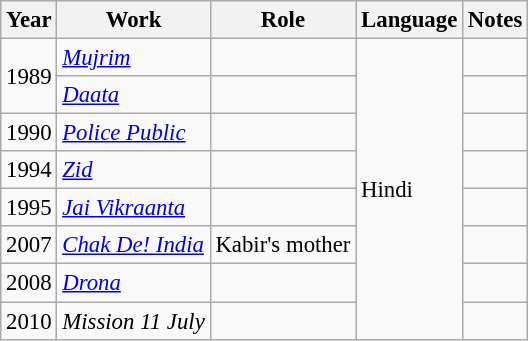<table class="wikitable" style="font-size: 95%;">
<tr>
<th>Year</th>
<th>Work</th>
<th>Role</th>
<th>Language</th>
<th>Notes</th>
</tr>
<tr>
<td rowspan="2">1989</td>
<td><em><a href='#'>Mujrim</a></em></td>
<td></td>
<td rowspan="8">Hindi</td>
<td></td>
</tr>
<tr>
<td><em><a href='#'>Daata</a></em></td>
<td></td>
<td></td>
</tr>
<tr>
<td>1990</td>
<td><em><a href='#'>Police Public</a></em></td>
<td></td>
<td></td>
</tr>
<tr>
<td>1994</td>
<td><em><a href='#'>Zid</a></em></td>
<td></td>
<td></td>
</tr>
<tr>
<td>1995</td>
<td><em><a href='#'>Jai Vikraanta</a></em></td>
<td></td>
<td></td>
</tr>
<tr>
<td>2007</td>
<td><em><a href='#'>Chak De! India</a></em></td>
<td>Kabir's mother</td>
<td></td>
</tr>
<tr>
<td>2008</td>
<td><em><a href='#'>Drona</a></em></td>
<td></td>
<td></td>
</tr>
<tr>
<td>2010</td>
<td><em>Mission 11 July</em></td>
<td></td>
<td></td>
</tr>
</table>
